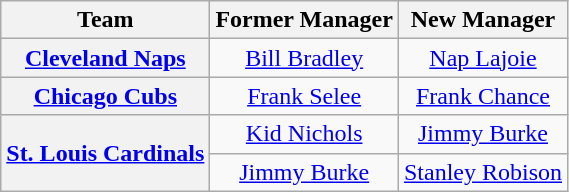<table class="wikitable plainrowheaders" style="text-align:center;">
<tr>
<th>Team</th>
<th>Former Manager</th>
<th>New Manager</th>
</tr>
<tr>
<th scope="row" style="text-align:center;"><a href='#'>Cleveland Naps</a></th>
<td><a href='#'>Bill Bradley</a></td>
<td><a href='#'>Nap Lajoie</a></td>
</tr>
<tr>
<th scope="row" style="text-align:center;"><a href='#'>Chicago Cubs</a></th>
<td><a href='#'>Frank Selee</a></td>
<td><a href='#'>Frank Chance</a></td>
</tr>
<tr>
<th rowspan="2" scope="row" style="text-align:center;"><a href='#'>St. Louis Cardinals</a></th>
<td><a href='#'>Kid Nichols</a></td>
<td><a href='#'>Jimmy Burke</a></td>
</tr>
<tr>
<td><a href='#'>Jimmy Burke</a></td>
<td><a href='#'>Stanley Robison</a></td>
</tr>
</table>
